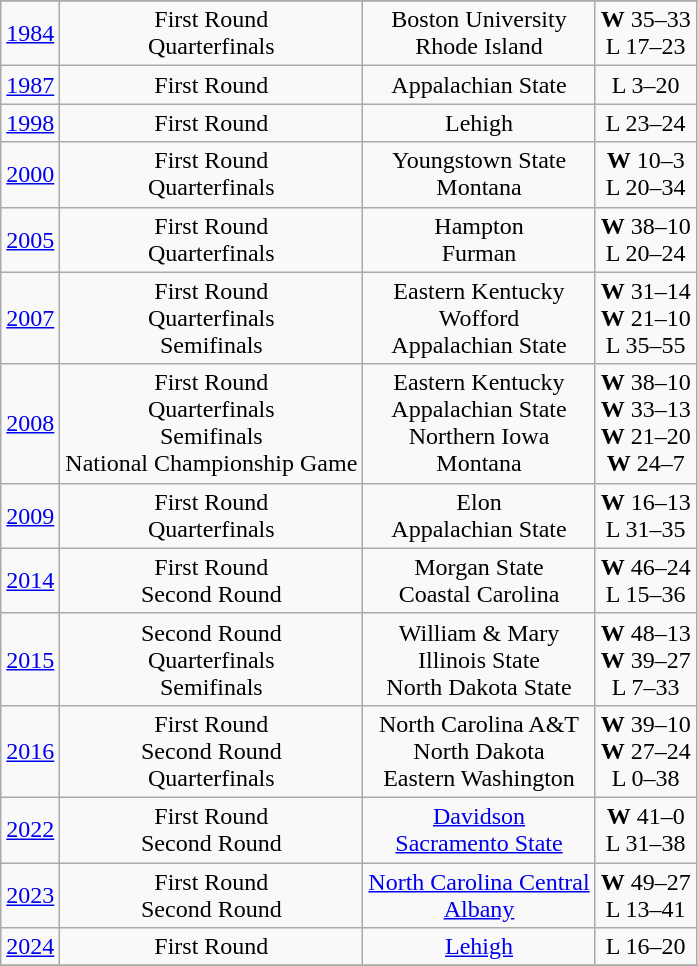<table class="wikitable" style="text-align:center;">
<tr>
</tr>
<tr>
<td><a href='#'>1984</a></td>
<td>First Round<br>Quarterfinals</td>
<td>Boston University<br>Rhode Island</td>
<td><strong>W</strong> 35–33<br>L 17–23</td>
</tr>
<tr align="center">
<td><a href='#'>1987</a></td>
<td>First Round</td>
<td>Appalachian State</td>
<td>L 3–20</td>
</tr>
<tr align="center">
<td><a href='#'>1998</a></td>
<td>First Round</td>
<td>Lehigh</td>
<td>L 23–24</td>
</tr>
<tr align="center">
<td><a href='#'>2000</a></td>
<td>First Round<br>Quarterfinals</td>
<td>Youngstown State<br>Montana</td>
<td><strong>W</strong> 10–3<br>L 20–34</td>
</tr>
<tr align="center">
<td><a href='#'>2005</a></td>
<td>First Round<br>Quarterfinals</td>
<td>Hampton<br>Furman</td>
<td><strong>W</strong> 38–10<br>L 20–24</td>
</tr>
<tr align="center">
<td><a href='#'>2007</a></td>
<td>First Round<br>Quarterfinals<br>Semifinals</td>
<td>Eastern Kentucky<br>Wofford<br>Appalachian State</td>
<td><strong>W</strong> 31–14<br><strong>W</strong> 21–10<br>L 35–55</td>
</tr>
<tr align="center">
<td><a href='#'>2008</a></td>
<td>First Round<br>Quarterfinals<br>Semifinals<br>National Championship Game</td>
<td>Eastern Kentucky<br>Appalachian State<br>Northern Iowa<br>Montana</td>
<td><strong>W</strong> 38–10<br><strong>W</strong> 33–13<br><strong>W</strong> 21–20<br><strong>W</strong> 24–7</td>
</tr>
<tr align="center">
<td><a href='#'>2009</a></td>
<td>First Round<br>Quarterfinals</td>
<td>Elon<br>Appalachian State</td>
<td><strong>W</strong> 16–13<br>L 31–35</td>
</tr>
<tr align="center">
<td><a href='#'>2014</a></td>
<td>First Round<br>Second Round</td>
<td>Morgan State<br>Coastal Carolina</td>
<td><strong>W</strong> 46–24<br>L 15–36</td>
</tr>
<tr align="center">
<td><a href='#'>2015</a></td>
<td>Second Round<br>Quarterfinals<br>Semifinals</td>
<td>William & Mary<br>Illinois State<br>North Dakota State</td>
<td><strong>W</strong> 48–13<br><strong>W</strong> 39–27<br>L 7–33</td>
</tr>
<tr align="center">
<td><a href='#'>2016</a></td>
<td>First Round<br>Second Round<br>Quarterfinals</td>
<td>North Carolina A&T<br>North Dakota<br>Eastern Washington</td>
<td><strong>W</strong> 39–10<br><strong>W</strong> 27–24<br>L 0–38</td>
</tr>
<tr align="center">
<td><a href='#'>2022</a></td>
<td>First Round<br>Second Round</td>
<td><a href='#'>Davidson</a><br><a href='#'>Sacramento State</a></td>
<td><strong>W</strong> 41–0<br>L 31–38</td>
</tr>
<tr align="center">
<td><a href='#'>2023</a></td>
<td>First Round<br>Second Round</td>
<td><a href='#'>North Carolina Central</a><br><a href='#'>Albany</a></td>
<td><strong>W</strong> 49–27<br>L 13–41</td>
</tr>
<tr align="center">
<td><a href='#'>2024</a></td>
<td>First Round</td>
<td><a href='#'>Lehigh</a></td>
<td>L 16–20</td>
</tr>
<tr align="center">
</tr>
</table>
